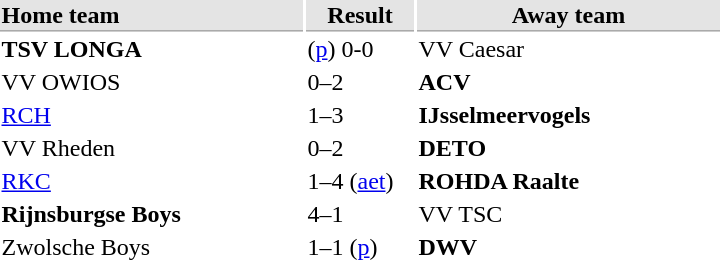<table style="float:right;">
<tr bgcolor="#E4E4E4">
<th style="border-bottom:1px solid #AAAAAA" width="200" align="left">Home team</th>
<th style="border-bottom:1px solid #AAAAAA" width="70" align="center">Result</th>
<th style="border-bottom:1px solid #AAAAAA" width="200">Away team</th>
</tr>
<tr>
<td><strong>TSV LONGA</strong></td>
<td>(<a href='#'>p</a>) 0-0</td>
<td>VV Caesar</td>
</tr>
<tr>
<td>VV OWIOS</td>
<td>0–2</td>
<td><strong>ACV</strong></td>
</tr>
<tr>
<td><a href='#'>RCH</a></td>
<td>1–3</td>
<td><strong>IJsselmeervogels</strong></td>
</tr>
<tr>
<td>VV Rheden</td>
<td>0–2</td>
<td><strong>DETO</strong></td>
</tr>
<tr>
<td><a href='#'>RKC</a></td>
<td>1–4 (<a href='#'>aet</a>)</td>
<td><strong>ROHDA Raalte</strong></td>
</tr>
<tr>
<td><strong>Rijnsburgse Boys</strong></td>
<td>4–1</td>
<td>VV TSC</td>
</tr>
<tr>
<td>Zwolsche Boys</td>
<td>1–1 (<a href='#'>p</a>)</td>
<td><strong>DWV</strong></td>
</tr>
</table>
